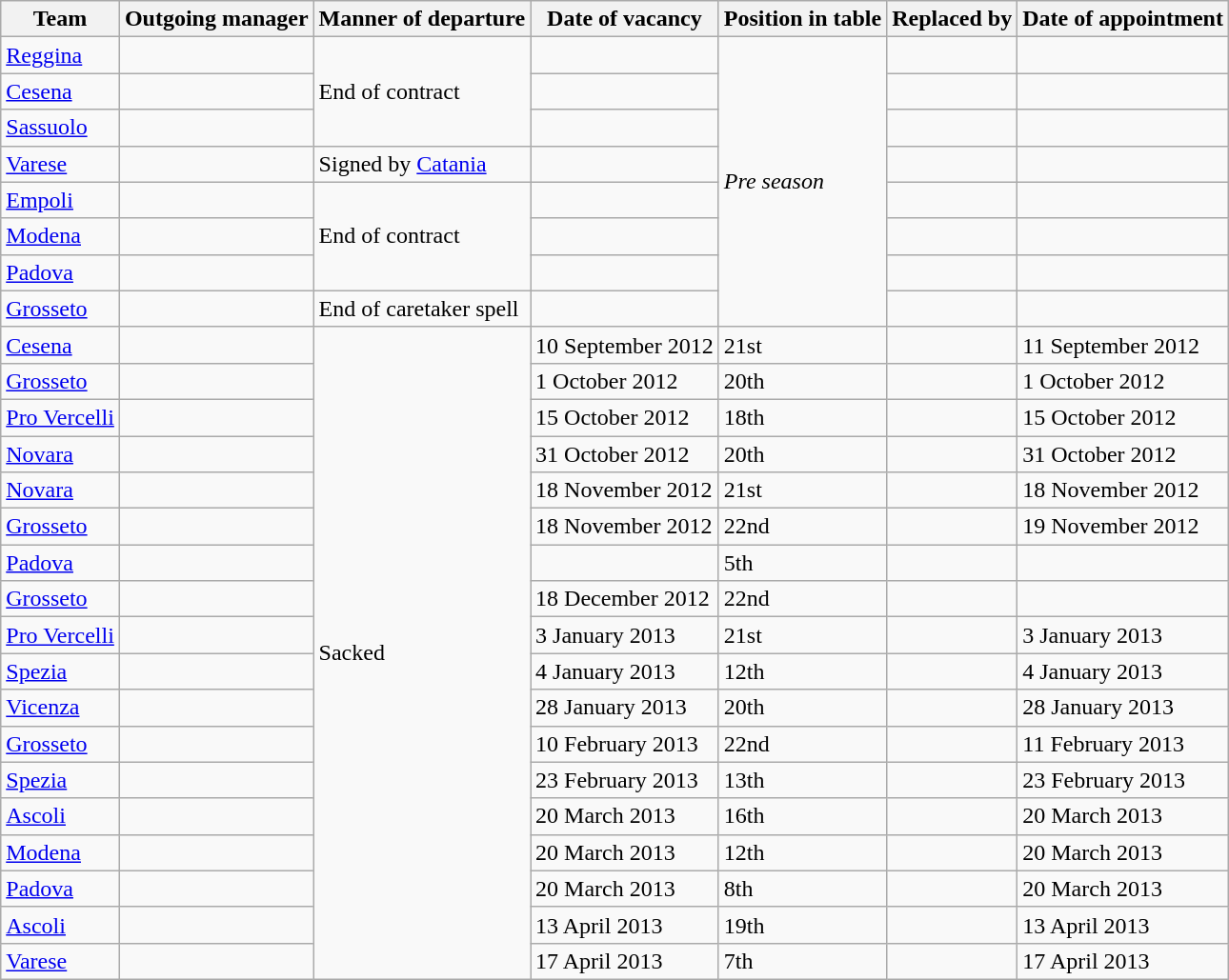<table class="wikitable sortable">
<tr>
<th>Team</th>
<th>Outgoing manager</th>
<th>Manner of departure</th>
<th>Date of vacancy</th>
<th>Position in table</th>
<th>Replaced by</th>
<th>Date of appointment</th>
</tr>
<tr>
<td><a href='#'>Reggina</a></td>
<td></td>
<td rowspan="3">End of contract</td>
<td></td>
<td rowspan="8"><em>Pre season</em></td>
<td></td>
<td></td>
</tr>
<tr>
<td><a href='#'>Cesena</a></td>
<td></td>
<td></td>
<td></td>
<td></td>
</tr>
<tr>
<td><a href='#'>Sassuolo</a></td>
<td></td>
<td></td>
<td></td>
<td></td>
</tr>
<tr>
<td><a href='#'>Varese</a></td>
<td></td>
<td>Signed by <a href='#'>Catania</a></td>
<td></td>
<td></td>
<td></td>
</tr>
<tr>
<td><a href='#'>Empoli</a></td>
<td></td>
<td rowspan="3">End of contract</td>
<td></td>
<td></td>
<td></td>
</tr>
<tr>
<td><a href='#'>Modena</a></td>
<td></td>
<td></td>
<td></td>
<td></td>
</tr>
<tr>
<td><a href='#'>Padova</a></td>
<td></td>
<td></td>
<td></td>
<td></td>
</tr>
<tr>
<td><a href='#'>Grosseto</a></td>
<td></td>
<td>End of caretaker spell</td>
<td></td>
<td></td>
<td></td>
</tr>
<tr>
<td><a href='#'>Cesena</a></td>
<td></td>
<td rowspan="18">Sacked</td>
<td>10 September 2012</td>
<td>21st</td>
<td></td>
<td>11 September 2012</td>
</tr>
<tr>
<td><a href='#'>Grosseto</a></td>
<td></td>
<td>1 October 2012</td>
<td>20th</td>
<td></td>
<td>1 October 2012</td>
</tr>
<tr>
<td><a href='#'>Pro Vercelli</a></td>
<td></td>
<td>15 October 2012</td>
<td>18th</td>
<td></td>
<td>15 October 2012</td>
</tr>
<tr>
<td><a href='#'>Novara</a></td>
<td></td>
<td>31 October 2012</td>
<td>20th</td>
<td></td>
<td>31 October 2012</td>
</tr>
<tr>
<td><a href='#'>Novara</a></td>
<td></td>
<td>18 November 2012</td>
<td>21st</td>
<td></td>
<td>18 November 2012</td>
</tr>
<tr>
<td><a href='#'>Grosseto</a></td>
<td></td>
<td>18 November 2012</td>
<td>22nd</td>
<td></td>
<td>19 November 2012</td>
</tr>
<tr>
<td><a href='#'>Padova</a></td>
<td></td>
<td></td>
<td>5th</td>
<td></td>
<td></td>
</tr>
<tr>
<td><a href='#'>Grosseto</a></td>
<td></td>
<td>18 December 2012</td>
<td>22nd</td>
<td></td>
<td></td>
</tr>
<tr>
<td><a href='#'>Pro Vercelli</a></td>
<td></td>
<td>3 January 2013</td>
<td>21st</td>
<td></td>
<td>3 January 2013</td>
</tr>
<tr>
<td><a href='#'>Spezia</a></td>
<td></td>
<td>4 January 2013</td>
<td>12th</td>
<td></td>
<td>4 January 2013</td>
</tr>
<tr>
<td><a href='#'>Vicenza</a></td>
<td></td>
<td>28 January 2013</td>
<td>20th</td>
<td></td>
<td>28 January 2013</td>
</tr>
<tr>
<td><a href='#'>Grosseto</a></td>
<td></td>
<td>10 February 2013</td>
<td>22nd</td>
<td></td>
<td>11 February 2013</td>
</tr>
<tr>
<td><a href='#'>Spezia</a></td>
<td></td>
<td>23 February 2013</td>
<td>13th</td>
<td></td>
<td>23 February 2013</td>
</tr>
<tr>
<td><a href='#'>Ascoli</a></td>
<td></td>
<td>20 March 2013</td>
<td>16th</td>
<td></td>
<td>20 March 2013</td>
</tr>
<tr>
<td><a href='#'>Modena</a></td>
<td></td>
<td>20 March 2013</td>
<td>12th</td>
<td></td>
<td>20 March 2013</td>
</tr>
<tr>
<td><a href='#'>Padova</a></td>
<td></td>
<td>20 March 2013</td>
<td>8th</td>
<td></td>
<td>20 March 2013</td>
</tr>
<tr>
<td><a href='#'>Ascoli</a></td>
<td></td>
<td>13 April 2013</td>
<td>19th</td>
<td></td>
<td>13 April 2013</td>
</tr>
<tr>
<td><a href='#'>Varese</a></td>
<td></td>
<td>17 April 2013</td>
<td>7th</td>
<td></td>
<td>17 April 2013</td>
</tr>
</table>
